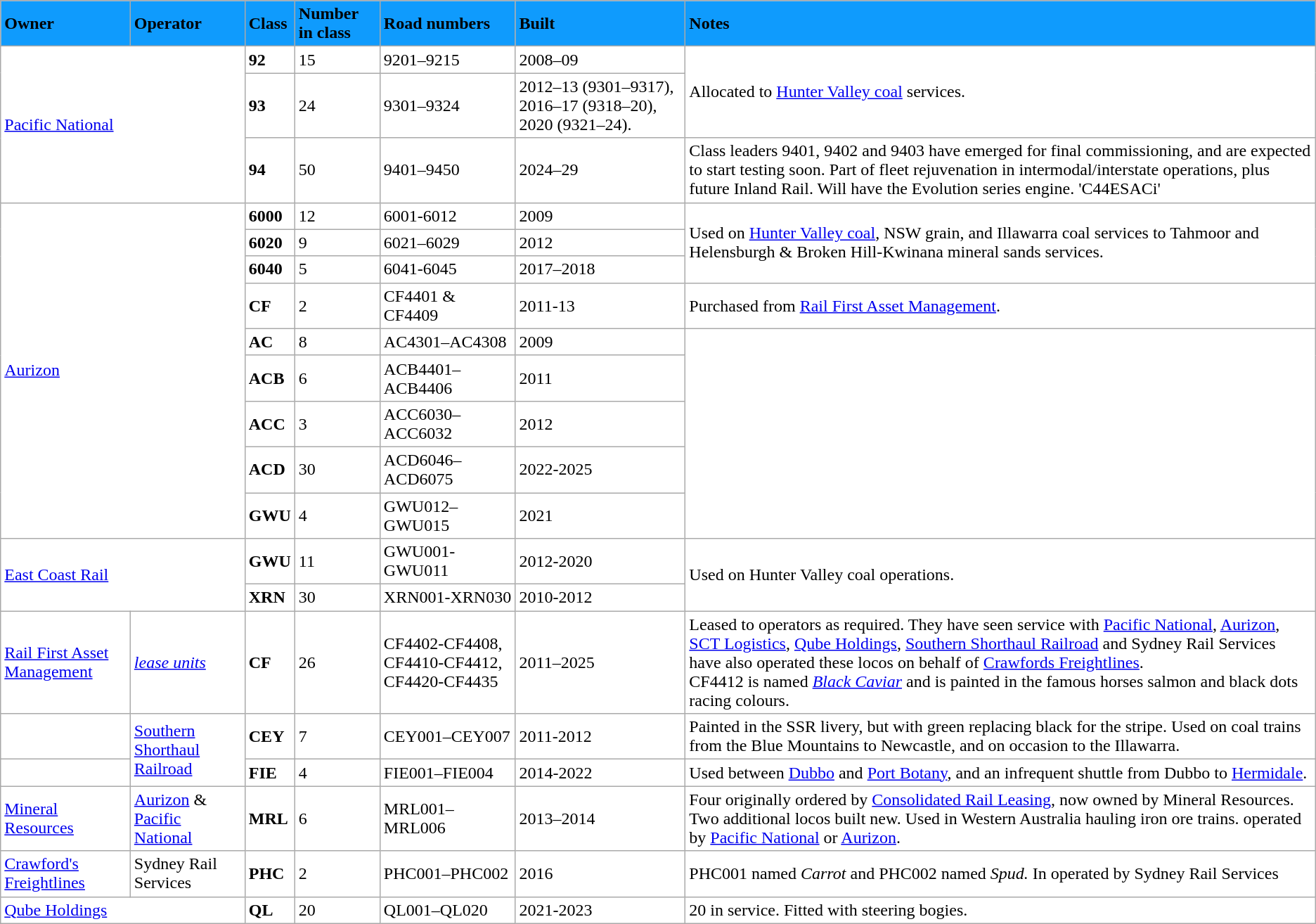<table class="wikitable sortable">
<tr bgcolor="#0F9BFD">
<td><strong>Owner</strong></td>
<td><strong>Operator</strong></td>
<td><strong>Class</strong></td>
<td><strong>Number in class</strong></td>
<td><strong>Road numbers</strong></td>
<td><strong>Built</strong></td>
<td><strong>Notes</strong></td>
</tr>
<tr bgcolor="#FFFFFF">
<td colspan="2" rowspan="3"><a href='#'>Pacific National</a></td>
<td><strong>92</strong></td>
<td>15</td>
<td>9201–9215</td>
<td>2008–09</td>
<td rowspan="2">Allocated to <a href='#'>Hunter Valley coal</a> services.</td>
</tr>
<tr bgcolor="#FFFFFF">
<td><strong>93</strong></td>
<td>24</td>
<td>9301–9324</td>
<td>2012–13 (9301–9317), 2016–17 (9318–20), 2020 (9321–24).</td>
</tr>
<tr bgcolor="#FFFFFF">
<td><strong>94</strong></td>
<td>50</td>
<td>9401–9450</td>
<td>2024–29</td>
<td>Class leaders 9401, 9402 and 9403 have emerged for final commissioning, and are expected to start testing soon. Part of fleet rejuvenation in intermodal/interstate operations, plus future Inland Rail. Will have the Evolution series engine. 'C44ESACi'</td>
</tr>
<tr bgcolor="#FFFFFF">
<td colspan="2" rowspan="9"><a href='#'>Aurizon</a></td>
<td><strong>6000</strong></td>
<td>12</td>
<td>6001-6012</td>
<td>2009</td>
<td rowspan="3">Used on <a href='#'>Hunter Valley coal</a>, NSW grain, and Illawarra coal services to Tahmoor and Helensburgh & Broken Hill-Kwinana mineral sands services.</td>
</tr>
<tr bgcolor="#FFFFFF">
<td><strong>6020</strong></td>
<td>9</td>
<td>6021–6029</td>
<td>2012</td>
</tr>
<tr bgcolor="#FFFFFF">
<td><strong>6040</strong></td>
<td>5</td>
<td>6041-6045</td>
<td>2017–2018</td>
</tr>
<tr bgcolor="#FFFFFF">
<td><strong>CF</strong></td>
<td>2</td>
<td>CF4401 & CF4409</td>
<td>2011-13</td>
<td>Purchased from <a href='#'>Rail First Asset Management</a>.</td>
</tr>
<tr bgcolor="#FFFFFF">
<td><strong>AC</strong></td>
<td>8</td>
<td>AC4301–AC4308</td>
<td>2009</td>
<td rowspan="5"></td>
</tr>
<tr bgcolor="#FFFFFF">
<td><strong>ACB</strong></td>
<td>6</td>
<td>ACB4401–ACB4406</td>
<td>2011</td>
</tr>
<tr bgcolor="#FFFFFF">
<td><strong>ACC</strong></td>
<td>3</td>
<td>ACC6030–ACC6032</td>
<td>2012</td>
</tr>
<tr bgcolor="#FFFFFF">
<td><strong>ACD</strong></td>
<td>30</td>
<td>ACD6046–ACD6075</td>
<td>2022-2025</td>
</tr>
<tr bgcolor="#FFFFFF">
<td><strong>GWU</strong></td>
<td>4</td>
<td>GWU012–GWU015</td>
<td>2021</td>
</tr>
<tr bgcolor="#FFFFFF">
<td colspan="2" rowspan="2"><a href='#'>East Coast Rail</a></td>
<td><strong>GWU</strong></td>
<td>11</td>
<td>GWU001-GWU011</td>
<td>2012-2020</td>
<td rowspan="2">Used on Hunter Valley coal operations.</td>
</tr>
<tr bgcolor="#FFFFFF">
<td><strong>XRN</strong></td>
<td>30</td>
<td>XRN001-XRN030</td>
<td>2010-2012</td>
</tr>
<tr bgcolor="#FFFFFF">
<td><a href='#'>Rail First Asset Management</a></td>
<td><em><a href='#'>lease units</a></em></td>
<td><strong>CF</strong></td>
<td>26</td>
<td>CF4402-CF4408,<br>CF4410-CF4412, CF4420-CF4435</td>
<td>2011–2025</td>
<td>Leased to operators as required. They have seen service with <a href='#'>Pacific National</a>, <a href='#'>Aurizon</a>, <a href='#'>SCT Logistics</a>, <a href='#'>Qube Holdings</a>, <a href='#'>Southern Shorthaul Railroad</a> and Sydney Rail Services have also operated these locos on behalf of <a href='#'>Crawfords Freightlines</a>.<br>CF4412 is named <em><a href='#'>Black Caviar</a></em> and is painted in the famous horses salmon and black dots racing colours.</td>
</tr>
<tr bgcolor="#FFFFFF">
<td></td>
<td rowspan="2"><a href='#'>Southern Shorthaul Railroad</a></td>
<td><strong>CEY</strong></td>
<td>7</td>
<td>CEY001–CEY007</td>
<td>2011-2012</td>
<td>Painted in the SSR livery, but with green replacing black for the stripe. Used on coal trains from the Blue Mountains to Newcastle, and on occasion to the Illawarra.</td>
</tr>
<tr bgcolor="#FFFFFF">
<td></td>
<td><strong>FIE</strong></td>
<td>4</td>
<td>FIE001–FIE004</td>
<td>2014-2022</td>
<td>Used between <a href='#'>Dubbo</a> and <a href='#'>Port Botany</a>, and an infrequent shuttle from Dubbo to <a href='#'>Hermidale</a>.</td>
</tr>
<tr bgcolor="#FFFFFF">
<td><a href='#'>Mineral Resources</a></td>
<td><a href='#'>Aurizon</a> & <a href='#'>Pacific National</a></td>
<td><strong>MRL</strong></td>
<td>6</td>
<td>MRL001–MRL006</td>
<td>2013–2014</td>
<td>Four originally ordered by <a href='#'>Consolidated Rail Leasing</a>, now owned by Mineral Resources. Two additional locos built new. Used in Western Australia hauling iron ore trains. operated by <a href='#'>Pacific National</a> or <a href='#'>Aurizon</a>.</td>
</tr>
<tr bgcolor="#FFFFFF">
<td><a href='#'>Crawford's Freightlines</a></td>
<td>Sydney Rail Services</td>
<td><strong>PHC</strong></td>
<td>2</td>
<td>PHC001–PHC002</td>
<td>2016</td>
<td>PHC001 named <em>Carrot</em> and PHC002 named <em>Spud.</em> In operated by Sydney Rail Services</td>
</tr>
<tr bgcolor="#FFFFFF">
<td colspan="2"><a href='#'>Qube Holdings</a></td>
<td><strong>QL</strong></td>
<td>20</td>
<td>QL001–QL020</td>
<td>2021-2023</td>
<td>20 in service.   Fitted with steering bogies.</td>
</tr>
</table>
